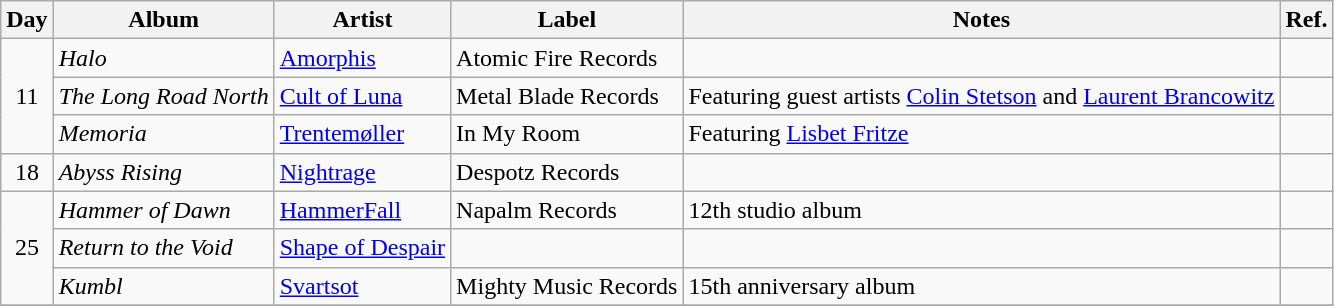<table class="wikitable">
<tr>
<th>Day</th>
<th>Album</th>
<th>Artist</th>
<th>Label</th>
<th>Notes</th>
<th>Ref.</th>
</tr>
<tr>
<td rowspan="3" style="text-align:center;">11</td>
<td><em>Halo</em></td>
<td><a href='#'>Amorphis</a></td>
<td>Atomic Fire Records</td>
<td></td>
<td></td>
</tr>
<tr>
<td><em>The Long Road North</em></td>
<td><a href='#'>Cult of Luna</a></td>
<td>Metal Blade Records</td>
<td>Featuring guest artists <a href='#'>Colin Stetson</a> and <a href='#'>Laurent Brancowitz</a></td>
<td></td>
</tr>
<tr>
<td><em>Memoria</em></td>
<td><a href='#'>Trentemøller</a></td>
<td>In My Room</td>
<td>Featuring <a href='#'>Lisbet Fritze</a></td>
<td></td>
</tr>
<tr>
<td rowspan="1" style="text-align:center;">18</td>
<td><em>Abyss Rising</em></td>
<td><a href='#'>Nightrage</a></td>
<td>Despotz Records</td>
<td></td>
<td></td>
</tr>
<tr>
<td rowspan="3" style="text-align:center;">25</td>
<td><em>Hammer of Dawn</em></td>
<td><a href='#'>HammerFall</a></td>
<td>Napalm Records</td>
<td>12th studio album</td>
<td></td>
</tr>
<tr>
<td><em>Return to the Void</em></td>
<td><a href='#'>Shape of Despair</a></td>
<td></td>
<td></td>
<td></td>
</tr>
<tr>
<td><em>Kumbl</em></td>
<td><a href='#'>Svartsot</a></td>
<td>Mighty Music Records</td>
<td>15th anniversary album</td>
<td></td>
</tr>
<tr>
</tr>
</table>
